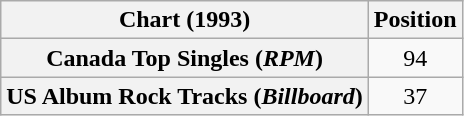<table class="wikitable plainrowheaders" style="text-align:center">
<tr>
<th>Chart (1993)</th>
<th>Position</th>
</tr>
<tr>
<th scope="row">Canada Top Singles (<em>RPM</em>)</th>
<td>94</td>
</tr>
<tr>
<th scope="row">US Album Rock Tracks (<em>Billboard</em>)</th>
<td>37</td>
</tr>
</table>
